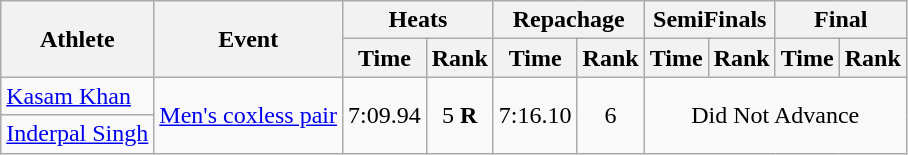<table class="wikitable" style="text-align:center">
<tr>
<th rowspan="2">Athlete</th>
<th rowspan="2">Event</th>
<th colspan="2">Heats</th>
<th colspan="2">Repachage</th>
<th colspan="2">SemiFinals</th>
<th colspan="2">Final</th>
</tr>
<tr>
<th>Time</th>
<th>Rank</th>
<th>Time</th>
<th>Rank</th>
<th>Time</th>
<th>Rank</th>
<th>Time</th>
<th>Rank</th>
</tr>
<tr>
<td align= left><a href='#'>Kasam Khan</a></td>
<td rowspan="2" align= left><a href='#'>Men's coxless pair</a></td>
<td rowspan="2">7:09.94</td>
<td rowspan="2">5 <strong>R</strong></td>
<td rowspan="2">7:16.10</td>
<td rowspan="2">6</td>
<td colspan="4" rowspan="2">Did Not Advance</td>
</tr>
<tr>
<td align= left><a href='#'>Inderpal Singh</a></td>
</tr>
</table>
